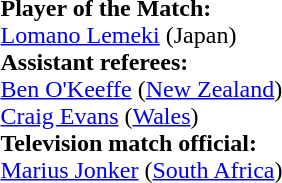<table style="width:100%">
<tr>
<td><br><strong>Player of the Match:</strong>
<br><a href='#'>Lomano Lemeki</a> (Japan)<br><strong>Assistant referees:</strong>
<br><a href='#'>Ben O'Keeffe</a> (<a href='#'>New Zealand</a>)
<br><a href='#'>Craig Evans</a> (<a href='#'>Wales</a>)
<br><strong>Television match official:</strong>
<br><a href='#'>Marius Jonker</a> (<a href='#'>South Africa</a>)</td>
</tr>
</table>
